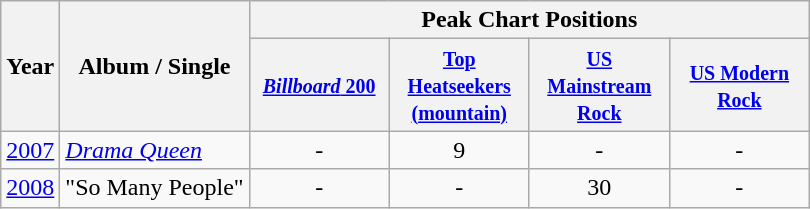<table class="wikitable">
<tr>
<th rowspan="2">Year</th>
<th rowspan="2">Album / Single</th>
<th colspan="4">Peak Chart Positions</th>
</tr>
<tr>
<th width="86"><small><a href='#'><em>Billboard</em> 200</a></small></th>
<th width="86"><small><a href='#'>Top Heatseekers (mountain)</a></small></th>
<th width="86"><small><a href='#'>US Mainstream Rock</a></small></th>
<th width="86"><small><a href='#'>US Modern Rock</a></small></th>
</tr>
<tr>
<td><a href='#'>2007</a></td>
<td><em><a href='#'>Drama Queen</a></em></td>
<td align="center">-</td>
<td align="center">9 </td>
<td align="center">-</td>
<td align="center">-</td>
</tr>
<tr>
<td><a href='#'>2008</a></td>
<td>"So Many People"</td>
<td align="center">-</td>
<td align="center">-</td>
<td align="center">30 </td>
<td align="center">-</td>
</tr>
</table>
